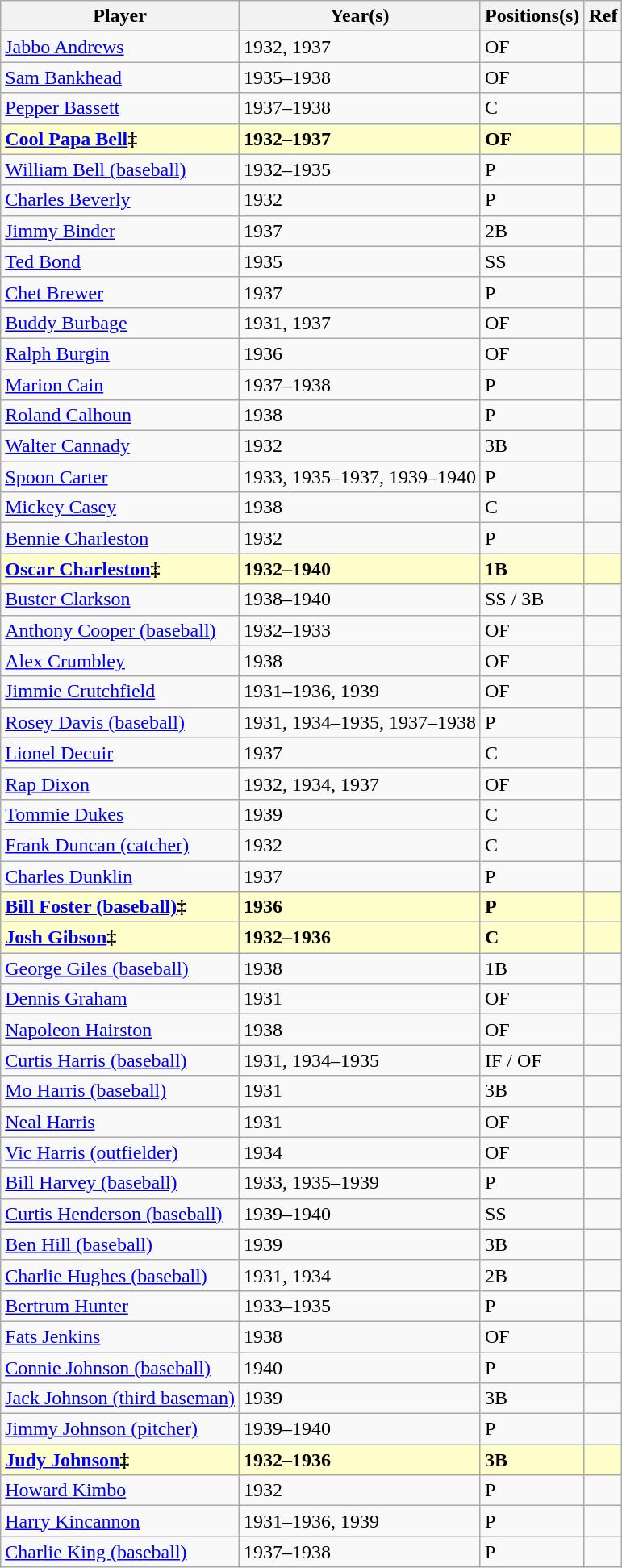<table class="wikitable">
<tr>
<th>Player</th>
<th>Year(s)</th>
<th>Positions(s)</th>
<th>Ref</th>
</tr>
<tr>
<td><a href='#'>Jabbo Andrews</a></td>
<td>1932, 1937</td>
<td>OF</td>
<td></td>
</tr>
<tr>
<td><a href='#'>Sam Bankhead</a></td>
<td>1935–1938</td>
<td>OF</td>
<td></td>
</tr>
<tr>
<td><a href='#'>Pepper Bassett</a></td>
<td>1937–1938</td>
<td>C</td>
<td></td>
</tr>
<tr style="background:#FFFFCC;">
<td><strong><a href='#'>Cool Papa Bell</a>‡</strong></td>
<td><strong>1932–1937</strong></td>
<td><strong>OF</strong></td>
<td><strong></strong></td>
</tr>
<tr>
<td><a href='#'>William Bell (baseball)</a></td>
<td>1932–1935</td>
<td>P</td>
<td></td>
</tr>
<tr>
<td><a href='#'>Charles Beverly</a></td>
<td>1932</td>
<td>P</td>
<td></td>
</tr>
<tr>
<td><a href='#'>Jimmy Binder</a></td>
<td>1937</td>
<td>2B</td>
<td></td>
</tr>
<tr>
<td><a href='#'>Ted Bond</a></td>
<td>1935</td>
<td>SS</td>
<td></td>
</tr>
<tr>
<td><a href='#'>Chet Brewer</a></td>
<td>1937</td>
<td>P</td>
<td></td>
</tr>
<tr>
<td><a href='#'>Buddy Burbage</a></td>
<td>1931, 1937</td>
<td>OF</td>
<td></td>
</tr>
<tr>
<td><a href='#'>Ralph Burgin</a></td>
<td>1936</td>
<td>OF</td>
<td></td>
</tr>
<tr>
<td><a href='#'>Marion Cain</a></td>
<td>1937–1938</td>
<td>P</td>
<td></td>
</tr>
<tr>
<td><a href='#'>Roland Calhoun</a></td>
<td>1938</td>
<td>P</td>
<td></td>
</tr>
<tr>
<td><a href='#'>Walter Cannady</a></td>
<td>1932</td>
<td>3B</td>
<td></td>
</tr>
<tr>
<td><a href='#'>Spoon Carter</a></td>
<td>1933, 1935–1937, 1939–1940</td>
<td>P</td>
<td></td>
</tr>
<tr>
<td><a href='#'>Mickey Casey</a></td>
<td>1938</td>
<td>C</td>
<td></td>
</tr>
<tr>
<td><a href='#'>Bennie Charleston</a></td>
<td>1932</td>
<td>P</td>
<td></td>
</tr>
<tr style="background:#FFFFCC;">
<td><strong><a href='#'>Oscar Charleston</a>‡</strong></td>
<td><strong>1932–1940</strong></td>
<td><strong>1B</strong></td>
<td><strong></strong></td>
</tr>
<tr>
<td><a href='#'>Buster Clarkson</a></td>
<td>1938–1940</td>
<td>SS / 3B</td>
<td></td>
</tr>
<tr>
<td><a href='#'>Anthony Cooper (baseball)</a></td>
<td>1932–1933</td>
<td>OF</td>
<td></td>
</tr>
<tr>
<td><a href='#'>Alex Crumbley</a></td>
<td>1938</td>
<td>OF</td>
<td></td>
</tr>
<tr>
<td><a href='#'>Jimmie Crutchfield</a></td>
<td>1931–1936, 1939</td>
<td>OF</td>
<td></td>
</tr>
<tr>
<td><a href='#'>Rosey Davis (baseball)</a></td>
<td>1931, 1934–1935, 1937–1938</td>
<td>P</td>
<td></td>
</tr>
<tr>
<td><a href='#'>Lionel Decuir</a></td>
<td>1937</td>
<td>C</td>
<td></td>
</tr>
<tr>
<td><a href='#'>Rap Dixon</a></td>
<td>1932, 1934, 1937</td>
<td>OF</td>
<td></td>
</tr>
<tr>
<td><a href='#'>Tommie Dukes</a></td>
<td>1939</td>
<td>C</td>
<td></td>
</tr>
<tr>
<td><a href='#'>Frank Duncan (catcher)</a></td>
<td>1932</td>
<td>C</td>
<td></td>
</tr>
<tr>
<td><a href='#'>Charles Dunklin</a></td>
<td>1937</td>
<td>P</td>
<td></td>
</tr>
<tr style="background:#FFFFCC;">
<td><strong><a href='#'>Bill Foster (baseball)</a>‡</strong></td>
<td><strong>1936</strong></td>
<td><strong>P</strong></td>
<td><strong></strong></td>
</tr>
<tr style="background:#FFFFCC;">
<td><strong><a href='#'>Josh Gibson</a>‡</strong></td>
<td><strong>1932–1936</strong></td>
<td><strong>C</strong></td>
<td><strong></strong></td>
</tr>
<tr>
<td><a href='#'>George Giles (baseball)</a></td>
<td>1938</td>
<td>1B</td>
<td></td>
</tr>
<tr>
<td><a href='#'>Dennis Graham</a></td>
<td>1931</td>
<td>OF</td>
<td></td>
</tr>
<tr>
<td><a href='#'>Napoleon Hairston</a></td>
<td>1938</td>
<td>OF</td>
<td></td>
</tr>
<tr>
<td><a href='#'>Curtis Harris (baseball)</a></td>
<td>1931, 1934–1935</td>
<td>IF / OF</td>
<td></td>
</tr>
<tr>
<td><a href='#'>Mo Harris (baseball)</a></td>
<td>1931</td>
<td>3B</td>
<td></td>
</tr>
<tr>
<td><a href='#'>Neal Harris</a></td>
<td>1931</td>
<td>OF</td>
<td></td>
</tr>
<tr>
<td><a href='#'>Vic Harris (outfielder)</a></td>
<td>1934</td>
<td>OF</td>
<td></td>
</tr>
<tr>
<td><a href='#'>Bill Harvey (baseball)</a></td>
<td>1933, 1935–1939</td>
<td>P</td>
<td></td>
</tr>
<tr>
<td><a href='#'>Curtis Henderson (baseball)</a></td>
<td>1939–1940</td>
<td>SS</td>
<td></td>
</tr>
<tr>
<td><a href='#'>Ben Hill (baseball)</a></td>
<td>1939</td>
<td>3B</td>
<td></td>
</tr>
<tr>
<td><a href='#'>Charlie Hughes (baseball)</a></td>
<td>1931, 1934</td>
<td>2B</td>
<td></td>
</tr>
<tr>
<td><a href='#'>Bertrum Hunter</a></td>
<td>1933–1935</td>
<td>P</td>
<td></td>
</tr>
<tr>
<td><a href='#'>Fats Jenkins</a></td>
<td>1938</td>
<td>OF</td>
<td></td>
</tr>
<tr>
<td><a href='#'>Connie Johnson (baseball)</a></td>
<td>1940</td>
<td>P</td>
<td></td>
</tr>
<tr>
<td><a href='#'>Jack Johnson (third baseman)</a></td>
<td>1939</td>
<td>3B</td>
<td></td>
</tr>
<tr>
<td><a href='#'>Jimmy Johnson (pitcher)</a></td>
<td>1939–1940</td>
<td>P</td>
<td></td>
</tr>
<tr style="background:#FFFFCC;">
<td><strong><a href='#'>Judy Johnson</a>‡</strong></td>
<td><strong>1932–1936</strong></td>
<td><strong>3B</strong></td>
<td><strong></strong></td>
</tr>
<tr>
<td><a href='#'>Howard Kimbo</a></td>
<td>1932</td>
<td>P</td>
<td></td>
</tr>
<tr>
<td><a href='#'>Harry Kincannon</a></td>
<td>1931–1936, 1939</td>
<td>P</td>
<td></td>
</tr>
<tr>
<td><a href='#'>Charlie King (baseball)</a></td>
<td>1937–1938</td>
<td>P</td>
<td></td>
</tr>
</table>
